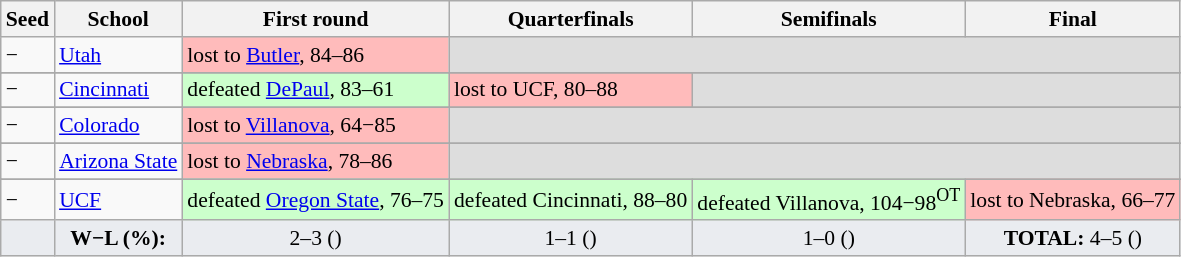<table class="sortable wikitable" style="white-space:nowrap; font-size:90%;">
<tr>
<th>Seed</th>
<th>School</th>
<th>First round</th>
<th>Quarterfinals</th>
<th>Semifinals</th>
<th>Final</th>
</tr>
<tr>
<td>−</td>
<td><a href='#'>Utah</a></td>
<td style="background:#fbb;">lost to <a href='#'>Butler</a>, 84–86</td>
<td style="background:#ddd;" colspan=3></td>
</tr>
<tr class="sortbottom"  style="text-align:center; background:#EAECF0;">
</tr>
<tr>
<td>−</td>
<td><a href='#'>Cincinnati</a></td>
<td style="background:#cfc;">defeated <a href='#'>DePaul</a>, 83–61</td>
<td style="background:#fbb;">lost to UCF, 80–88</td>
<td style="background:#ddd;" colspan=2></td>
</tr>
<tr class="sortbottom"  style="text-align:center; background:#EAECF0;">
</tr>
<tr>
<td>−</td>
<td><a href='#'>Colorado</a></td>
<td style="background:#fbb;">lost to <a href='#'>Villanova</a>, 64−85</td>
<td style="background:#ddd;" colspan=3></td>
</tr>
<tr class="sortbottom"  style="text-align:center; background:#EAECF0;">
</tr>
<tr>
<td>−</td>
<td><a href='#'>Arizona State</a></td>
<td style="background:#fbb;">lost to <a href='#'>Nebraska</a>, 78–86</td>
<td style="background:#ddd;" colspan=3></td>
</tr>
<tr class="sortbottom"  style="text-align:center; background:#EAECF0;">
</tr>
<tr>
<td>−</td>
<td><a href='#'>UCF</a></td>
<td style="background:#cfc;">defeated <a href='#'>Oregon State</a>, 76–75</td>
<td style="background:#cfc;">defeated Cincinnati, 88–80</td>
<td style="background:#cfc;">defeated Villanova, 104−98<sup>OT</sup></td>
<td style="background:#fbb;">lost to Nebraska, 66–77</td>
</tr>
<tr class="sortbottom"  style="text-align:center; background:#EAECF0;">
<td></td>
<td><strong>W−L (%):</strong></td>
<td>2–3 ()</td>
<td>1–1 ()</td>
<td>1–0 ()</td>
<td><strong>TOTAL:</strong> 4–5 ()</td>
</tr>
</table>
